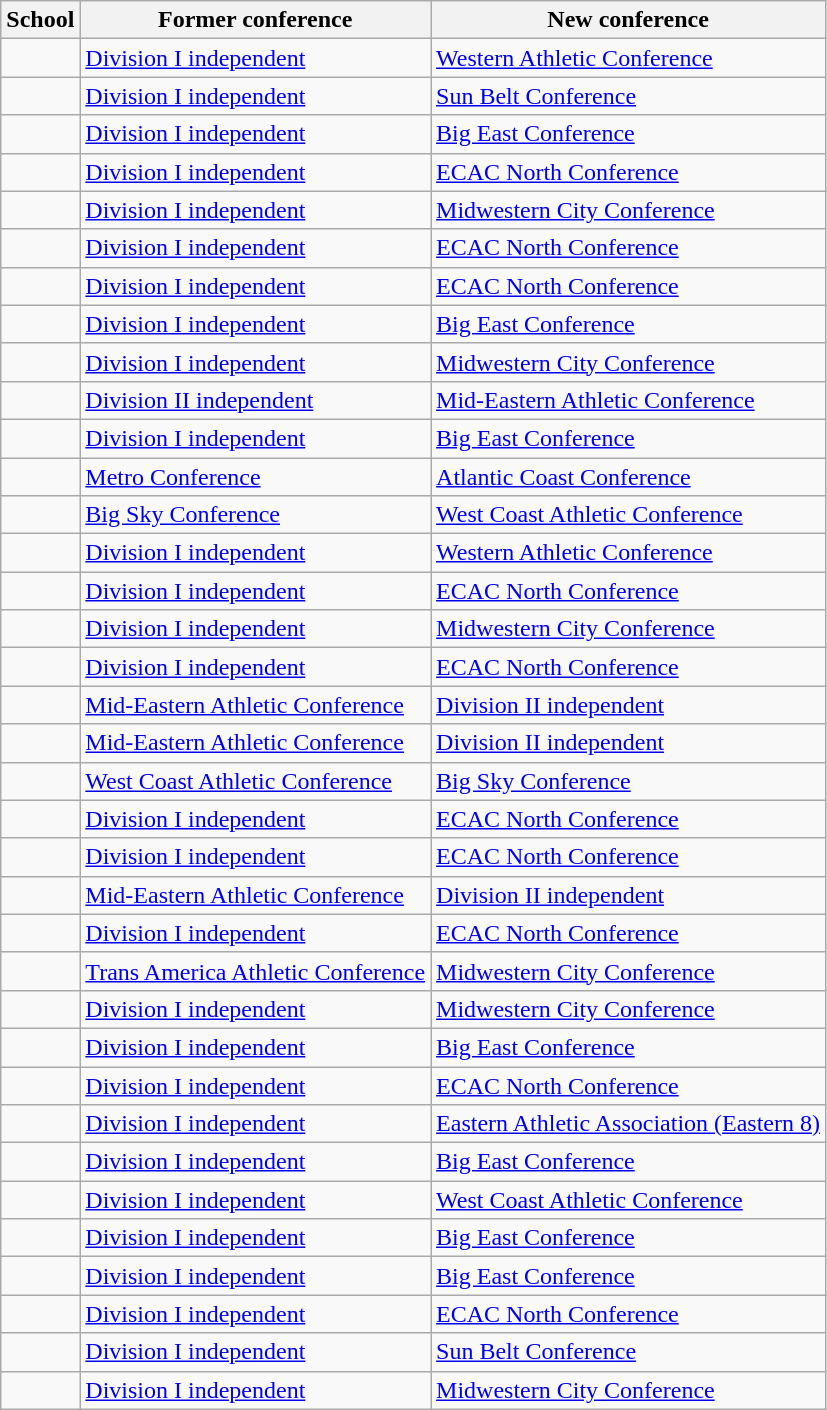<table class="wikitable sortable">
<tr>
<th>School</th>
<th>Former conference</th>
<th>New conference</th>
</tr>
<tr>
<td></td>
<td><a href='#'>Division I independent</a></td>
<td><a href='#'>Western Athletic Conference</a></td>
</tr>
<tr>
<td></td>
<td><a href='#'>Division I independent</a></td>
<td><a href='#'>Sun Belt Conference</a></td>
</tr>
<tr>
<td></td>
<td><a href='#'>Division I independent</a></td>
<td><a href='#'>Big East Conference</a></td>
</tr>
<tr>
<td></td>
<td><a href='#'>Division I independent</a></td>
<td><a href='#'>ECAC North Conference</a></td>
</tr>
<tr>
<td></td>
<td><a href='#'>Division I independent</a></td>
<td><a href='#'>Midwestern City Conference</a></td>
</tr>
<tr>
<td></td>
<td><a href='#'>Division I independent</a></td>
<td><a href='#'>ECAC North Conference</a></td>
</tr>
<tr>
<td></td>
<td><a href='#'>Division I independent</a></td>
<td><a href='#'>ECAC North Conference</a></td>
</tr>
<tr>
<td></td>
<td><a href='#'>Division I independent</a></td>
<td><a href='#'>Big East Conference</a></td>
</tr>
<tr>
<td></td>
<td><a href='#'>Division I independent</a></td>
<td><a href='#'>Midwestern City Conference</a></td>
</tr>
<tr>
<td></td>
<td><a href='#'>Division II independent</a></td>
<td><a href='#'>Mid-Eastern Athletic Conference</a></td>
</tr>
<tr>
<td></td>
<td><a href='#'>Division I independent</a></td>
<td><a href='#'>Big East Conference</a></td>
</tr>
<tr>
<td></td>
<td><a href='#'>Metro Conference</a></td>
<td><a href='#'>Atlantic Coast Conference</a></td>
</tr>
<tr>
<td></td>
<td><a href='#'>Big Sky Conference</a></td>
<td><a href='#'>West Coast Athletic Conference</a></td>
</tr>
<tr>
<td></td>
<td><a href='#'>Division I independent</a></td>
<td><a href='#'>Western Athletic Conference</a></td>
</tr>
<tr>
<td></td>
<td><a href='#'>Division I independent</a></td>
<td><a href='#'>ECAC North Conference</a></td>
</tr>
<tr>
<td></td>
<td><a href='#'>Division I independent</a></td>
<td><a href='#'>Midwestern City Conference</a></td>
</tr>
<tr>
<td></td>
<td><a href='#'>Division I independent</a></td>
<td><a href='#'>ECAC North Conference</a></td>
</tr>
<tr>
<td></td>
<td><a href='#'>Mid-Eastern Athletic Conference</a></td>
<td><a href='#'>Division II independent</a></td>
</tr>
<tr>
<td></td>
<td><a href='#'>Mid-Eastern Athletic Conference</a></td>
<td><a href='#'>Division II independent</a></td>
</tr>
<tr>
<td></td>
<td><a href='#'>West Coast Athletic Conference</a></td>
<td><a href='#'>Big Sky Conference</a></td>
</tr>
<tr>
<td></td>
<td><a href='#'>Division I independent</a></td>
<td><a href='#'>ECAC North Conference</a></td>
</tr>
<tr>
<td></td>
<td><a href='#'>Division I independent</a></td>
<td><a href='#'>ECAC North Conference</a></td>
</tr>
<tr>
<td></td>
<td><a href='#'>Mid-Eastern Athletic Conference</a></td>
<td><a href='#'>Division II independent</a></td>
</tr>
<tr>
<td></td>
<td><a href='#'>Division I independent</a></td>
<td><a href='#'>ECAC North Conference</a></td>
</tr>
<tr>
<td></td>
<td><a href='#'>Trans America Athletic Conference</a></td>
<td><a href='#'>Midwestern City Conference</a></td>
</tr>
<tr>
<td></td>
<td><a href='#'>Division I independent</a></td>
<td><a href='#'>Midwestern City Conference</a></td>
</tr>
<tr>
<td></td>
<td><a href='#'>Division I independent</a></td>
<td><a href='#'>Big East Conference</a></td>
</tr>
<tr>
<td></td>
<td><a href='#'>Division I independent</a></td>
<td><a href='#'>ECAC North Conference</a></td>
</tr>
<tr>
<td></td>
<td><a href='#'>Division I independent</a></td>
<td><a href='#'>Eastern Athletic Association (Eastern 8)</a></td>
</tr>
<tr>
<td></td>
<td><a href='#'>Division I independent</a></td>
<td><a href='#'>Big East Conference</a></td>
</tr>
<tr>
<td></td>
<td><a href='#'>Division I independent</a></td>
<td><a href='#'>West Coast Athletic Conference</a></td>
</tr>
<tr>
<td></td>
<td><a href='#'>Division I independent</a></td>
<td><a href='#'>Big East Conference</a></td>
</tr>
<tr>
<td></td>
<td><a href='#'>Division I independent</a></td>
<td><a href='#'>Big East Conference</a></td>
</tr>
<tr>
<td></td>
<td><a href='#'>Division I independent</a></td>
<td><a href='#'>ECAC North Conference</a></td>
</tr>
<tr>
<td></td>
<td><a href='#'>Division I independent</a></td>
<td><a href='#'>Sun Belt Conference</a></td>
</tr>
<tr>
<td></td>
<td><a href='#'>Division I independent</a></td>
<td><a href='#'>Midwestern City Conference</a></td>
</tr>
</table>
